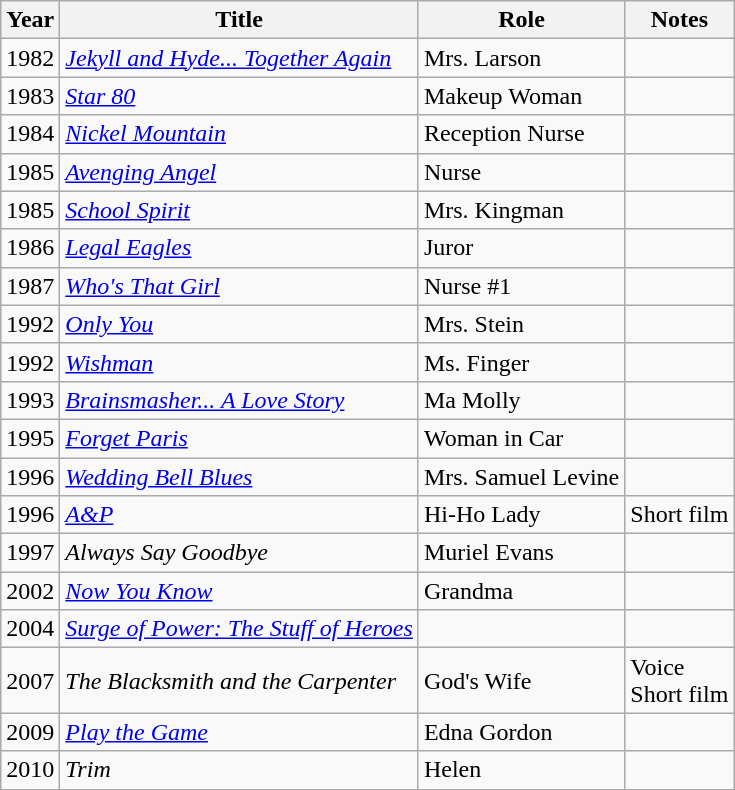<table class="wikitable sortable">
<tr>
<th>Year</th>
<th>Title</th>
<th>Role</th>
<th>Notes</th>
</tr>
<tr>
<td>1982</td>
<td><em><a href='#'>Jekyll and Hyde... Together Again</a></em></td>
<td>Mrs. Larson</td>
<td></td>
</tr>
<tr>
<td>1983</td>
<td><em><a href='#'>Star 80</a></em></td>
<td>Makeup Woman</td>
<td></td>
</tr>
<tr>
<td>1984</td>
<td><em><a href='#'>Nickel Mountain</a></em></td>
<td>Reception Nurse</td>
<td></td>
</tr>
<tr>
<td>1985</td>
<td><em><a href='#'>Avenging Angel</a></em></td>
<td>Nurse</td>
<td></td>
</tr>
<tr>
<td>1985</td>
<td><em><a href='#'>School Spirit</a></em></td>
<td>Mrs. Kingman</td>
<td></td>
</tr>
<tr>
<td>1986</td>
<td><em><a href='#'>Legal Eagles</a></em></td>
<td>Juror</td>
<td></td>
</tr>
<tr>
<td>1987</td>
<td><em><a href='#'>Who's That Girl</a></em></td>
<td>Nurse #1</td>
<td></td>
</tr>
<tr>
<td>1992</td>
<td><em><a href='#'>Only You</a></em></td>
<td>Mrs. Stein</td>
<td></td>
</tr>
<tr>
<td>1992</td>
<td><em><a href='#'>Wishman</a></em></td>
<td>Ms. Finger</td>
<td></td>
</tr>
<tr>
<td>1993</td>
<td><em><a href='#'>Brainsmasher... A Love Story</a></em></td>
<td>Ma Molly</td>
<td></td>
</tr>
<tr>
<td>1995</td>
<td><em><a href='#'>Forget Paris</a></em></td>
<td>Woman in Car</td>
<td></td>
</tr>
<tr>
<td>1996</td>
<td><em><a href='#'>Wedding Bell Blues</a></em></td>
<td>Mrs. Samuel Levine</td>
<td></td>
</tr>
<tr>
<td>1996</td>
<td><em><a href='#'>A&P</a></em></td>
<td>Hi-Ho Lady</td>
<td>Short film</td>
</tr>
<tr>
<td>1997</td>
<td><em>Always Say Goodbye</em></td>
<td>Muriel Evans</td>
<td></td>
</tr>
<tr>
<td>2002</td>
<td><em><a href='#'>Now You Know</a></em></td>
<td>Grandma</td>
<td></td>
</tr>
<tr>
<td>2004</td>
<td><em><a href='#'>Surge of Power: The Stuff of Heroes</a></em></td>
<td></td>
<td><br></td>
</tr>
<tr>
<td>2007</td>
<td><em>The Blacksmith and the Carpenter</em></td>
<td>God's Wife</td>
<td>Voice<br> Short film</td>
</tr>
<tr>
<td>2009</td>
<td><em><a href='#'>Play the Game</a></em></td>
<td>Edna Gordon</td>
<td></td>
</tr>
<tr>
<td>2010</td>
<td><em>Trim</em></td>
<td>Helen</td>
<td><br></td>
</tr>
</table>
